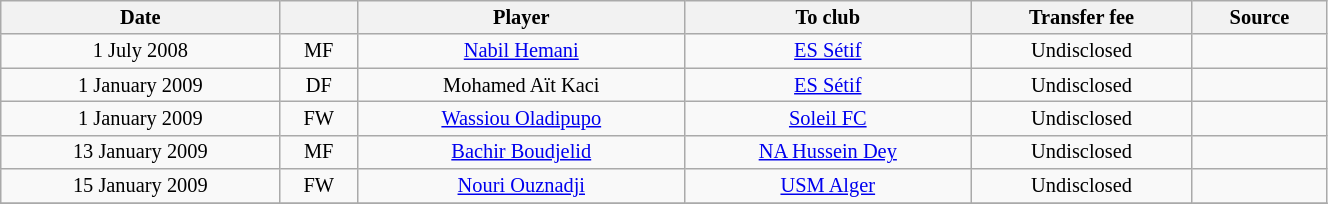<table class="wikitable sortable" style="width:70%; text-align:center; font-size:85%; text-align:centre;">
<tr>
<th>Date</th>
<th></th>
<th>Player</th>
<th>To club</th>
<th>Transfer fee</th>
<th>Source</th>
</tr>
<tr>
<td>1 July 2008</td>
<td>MF</td>
<td> <a href='#'>Nabil Hemani</a></td>
<td><a href='#'>ES Sétif</a></td>
<td>Undisclosed</td>
<td></td>
</tr>
<tr>
<td>1 January 2009</td>
<td>DF</td>
<td> Mohamed Aït Kaci</td>
<td><a href='#'>ES Sétif</a></td>
<td>Undisclosed</td>
<td></td>
</tr>
<tr>
<td>1 January 2009</td>
<td>FW</td>
<td> <a href='#'>Wassiou Oladipupo</a></td>
<td> <a href='#'>Soleil FC</a></td>
<td>Undisclosed</td>
<td></td>
</tr>
<tr>
<td>13 January 2009</td>
<td>MF</td>
<td> <a href='#'>Bachir Boudjelid</a></td>
<td><a href='#'>NA Hussein Dey</a></td>
<td>Undisclosed</td>
<td></td>
</tr>
<tr>
<td>15 January 2009</td>
<td>FW</td>
<td> <a href='#'>Nouri Ouznadji</a></td>
<td><a href='#'>USM Alger</a></td>
<td>Undisclosed</td>
<td></td>
</tr>
<tr>
</tr>
</table>
